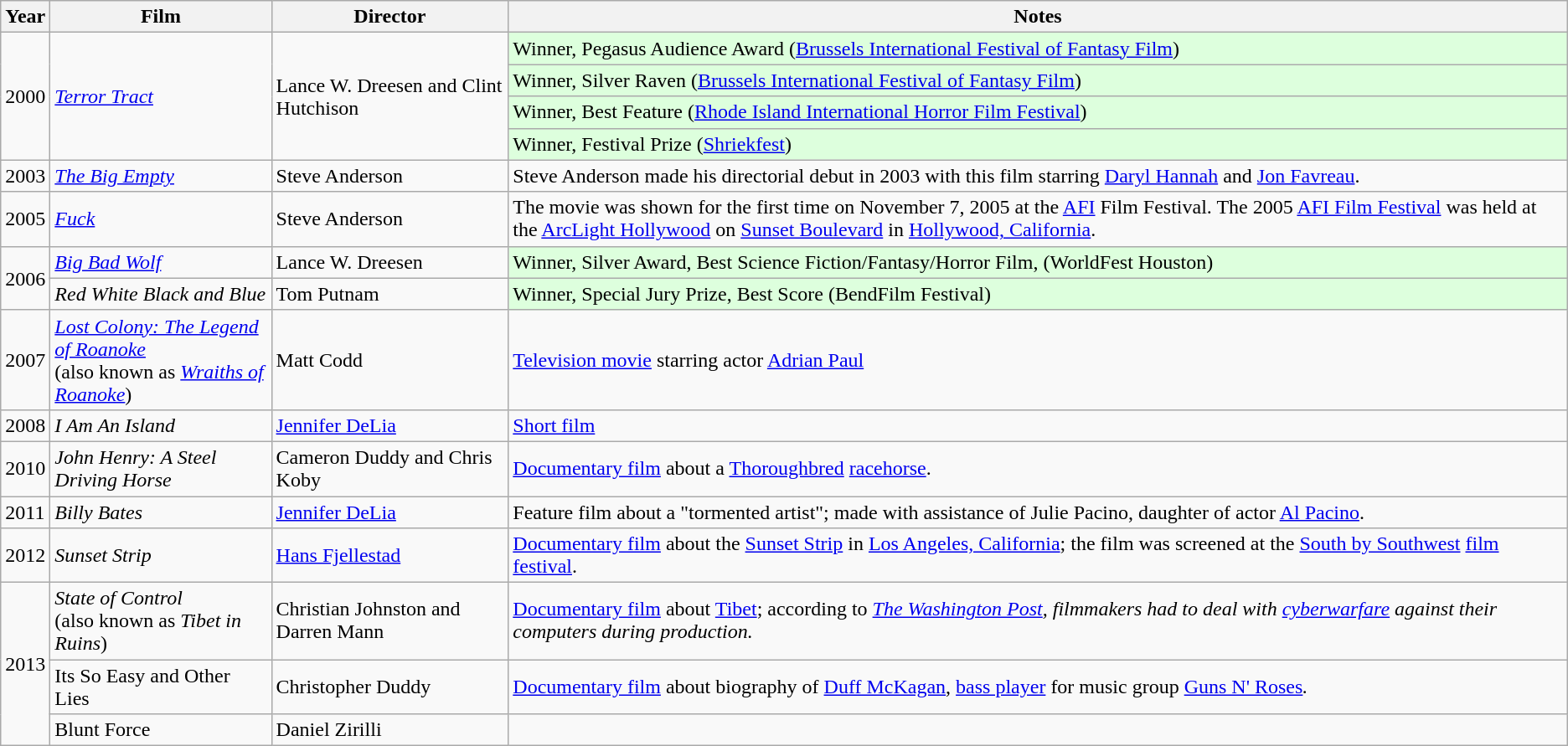<table class="wikitable">
<tr>
<th>Year</th>
<th>Film</th>
<th>Director</th>
<th>Notes</th>
</tr>
<tr>
<td rowspan="4">2000</td>
<td rowspan="4"><em><a href='#'>Terror Tract</a></em></td>
<td rowspan="4">Lance W. Dreesen and Clint Hutchison</td>
<td bgcolor="#ddffdd">Winner, Pegasus Audience Award (<a href='#'>Brussels International Festival of Fantasy Film</a>)</td>
</tr>
<tr>
<td bgcolor="#ddffdd">Winner, Silver Raven (<a href='#'>Brussels International Festival of Fantasy Film</a>)</td>
</tr>
<tr>
<td bgcolor="#ddffdd">Winner, Best Feature (<a href='#'>Rhode Island International Horror Film Festival</a>)</td>
</tr>
<tr>
<td bgcolor="#ddffdd">Winner, Festival Prize (<a href='#'>Shriekfest</a>)</td>
</tr>
<tr>
<td>2003</td>
<td><em><a href='#'>The Big Empty</a></em></td>
<td>Steve Anderson</td>
<td>Steve Anderson made his directorial debut in 2003 with this film starring <a href='#'>Daryl Hannah</a> and <a href='#'>Jon Favreau</a>.</td>
</tr>
<tr>
<td>2005</td>
<td><em><a href='#'>Fuck</a></em></td>
<td>Steve Anderson</td>
<td>The movie was shown for the first time on November 7, 2005 at the <a href='#'>AFI</a> Film Festival. The 2005 <a href='#'>AFI Film Festival</a> was held at the <a href='#'>ArcLight Hollywood</a> on <a href='#'>Sunset Boulevard</a> in <a href='#'>Hollywood, California</a>.</td>
</tr>
<tr>
<td rowspan="2">2006</td>
<td><em><a href='#'>Big Bad Wolf</a></em></td>
<td>Lance W. Dreesen</td>
<td bgcolor="#ddffdd">Winner, Silver Award, Best Science Fiction/Fantasy/Horror Film, (WorldFest Houston)</td>
</tr>
<tr>
<td><em>Red White Black and Blue</em></td>
<td>Tom Putnam</td>
<td bgcolor="#ddffdd">Winner, Special Jury Prize, Best Score (BendFilm Festival)</td>
</tr>
<tr>
<td>2007</td>
<td><em><a href='#'>Lost Colony: The Legend of Roanoke</a></em> <br>(also known as <em><a href='#'>Wraiths of Roanoke</a></em>)</td>
<td>Matt Codd</td>
<td><a href='#'>Television movie</a> starring actor <a href='#'>Adrian Paul</a></td>
</tr>
<tr>
<td>2008</td>
<td><em>I Am An Island</em></td>
<td><a href='#'>Jennifer DeLia</a></td>
<td><a href='#'>Short film</a></td>
</tr>
<tr>
<td>2010</td>
<td><em>John Henry: A Steel Driving Horse</em></td>
<td>Cameron Duddy and Chris Koby</td>
<td><a href='#'>Documentary film</a> about a <a href='#'>Thoroughbred</a> <a href='#'>racehorse</a>.</td>
</tr>
<tr>
<td>2011</td>
<td><em>Billy Bates</em></td>
<td><a href='#'>Jennifer DeLia</a></td>
<td>Feature film about a "tormented artist"; made with assistance of Julie Pacino, daughter of actor <a href='#'>Al Pacino</a>.</td>
</tr>
<tr>
<td>2012</td>
<td><em>Sunset Strip</em></td>
<td><a href='#'>Hans Fjellestad</a></td>
<td><a href='#'>Documentary film</a> about the <a href='#'>Sunset Strip</a> in <a href='#'>Los Angeles, California</a>; the film was screened at the <a href='#'>South by Southwest</a> <a href='#'>film festival</a>.</td>
</tr>
<tr>
<td rowspan="3">2013</td>
<td><em>State of Control</em><br>(also known as <em>Tibet in Ruins</em>)</td>
<td>Christian Johnston and Darren Mann</td>
<td><a href='#'>Documentary film</a> about <a href='#'>Tibet</a>; according to <em><a href='#'>The Washington Post</a>, filmmakers had to deal with <a href='#'>cyberwarfare</a> against their computers during production.</td>
</tr>
<tr>
<td></em>Its So Easy and Other Lies<em></td>
<td>Christopher Duddy</td>
<td><a href='#'>Documentary film</a> about biography of <a href='#'>Duff McKagan</a>, <a href='#'>bass player</a> for music group </em><a href='#'>Guns N' Roses</a><em>.</td>
</tr>
<tr>
<td></em>Blunt Force<em></td>
<td>Daniel Zirilli</td>
<td></td>
</tr>
</table>
